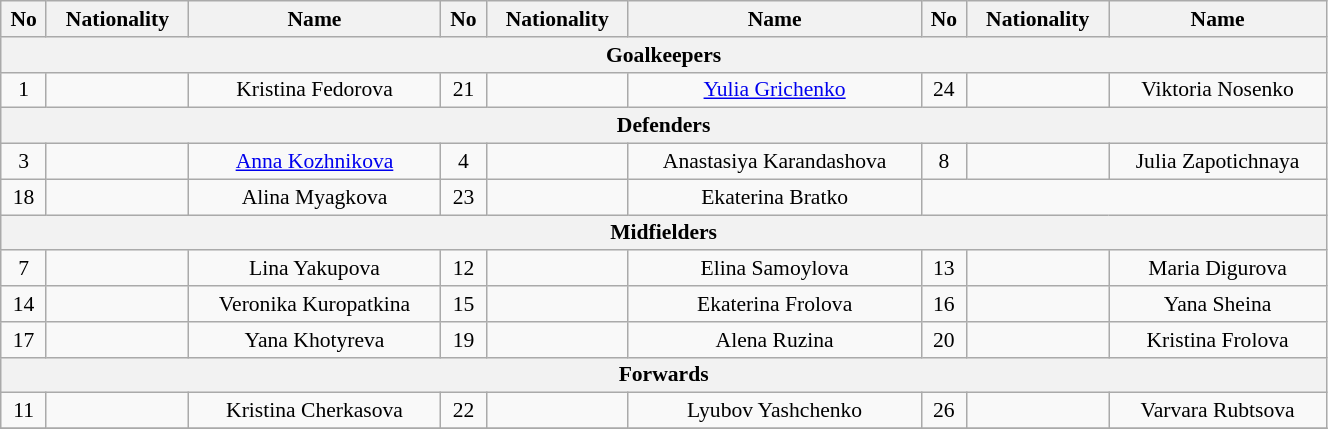<table class="wikitable" style="text-align:center; font-size:90%; width:70%;">
<tr>
<th style=text-align:center;">No</th>
<th style=text-align:center;">Nationality</th>
<th style=text-align:center;">Name</th>
<th style=text-align:center;">No</th>
<th style=text-align:center;">Nationality</th>
<th style=text-align:center;">Name</th>
<th style=text-align:center;">No</th>
<th style=text-align:center;">Nationality</th>
<th style=text-align:center;">Name</th>
</tr>
<tr>
<th colspan="9"  style=text-align:center;">Goalkeepers</th>
</tr>
<tr>
<td>1</td>
<td></td>
<td>Kristina Fedorova</td>
<td>21</td>
<td></td>
<td><a href='#'>Yulia Grichenko</a></td>
<td>24</td>
<td></td>
<td>Viktoria Nosenko</td>
</tr>
<tr>
<th colspan="9"  style=text-align:center;">Defenders</th>
</tr>
<tr>
<td>3</td>
<td></td>
<td><a href='#'>Anna Kozhnikova</a></td>
<td>4</td>
<td></td>
<td>Anastasiya Karandashova</td>
<td>8</td>
<td></td>
<td>Julia Zapotichnaya</td>
</tr>
<tr>
<td>18</td>
<td></td>
<td>Alina Myagkova</td>
<td>23</td>
<td></td>
<td>Ekaterina Bratko</td>
<td colspan="3"></td>
</tr>
<tr>
<th colspan="9"  style=text-align:center;">Midfielders</th>
</tr>
<tr>
<td>7</td>
<td></td>
<td>Lina Yakupova</td>
<td>12</td>
<td></td>
<td>Elina Samoylova</td>
<td>13</td>
<td></td>
<td>Maria Digurova</td>
</tr>
<tr>
<td>14</td>
<td></td>
<td>Veronika Kuropatkina</td>
<td>15</td>
<td></td>
<td>Ekaterina Frolova</td>
<td>16</td>
<td></td>
<td>Yana Sheina</td>
</tr>
<tr>
<td>17</td>
<td></td>
<td>Yana Khotyreva</td>
<td>19</td>
<td></td>
<td>Alena Ruzina</td>
<td>20</td>
<td></td>
<td>Kristina Frolova</td>
</tr>
<tr>
<th colspan="9"  style=text-align:center;">Forwards</th>
</tr>
<tr>
<td>11</td>
<td></td>
<td>Kristina Cherkasova</td>
<td>22</td>
<td></td>
<td>Lyubov Yashchenko</td>
<td>26</td>
<td></td>
<td>Varvara Rubtsova</td>
</tr>
<tr>
</tr>
</table>
